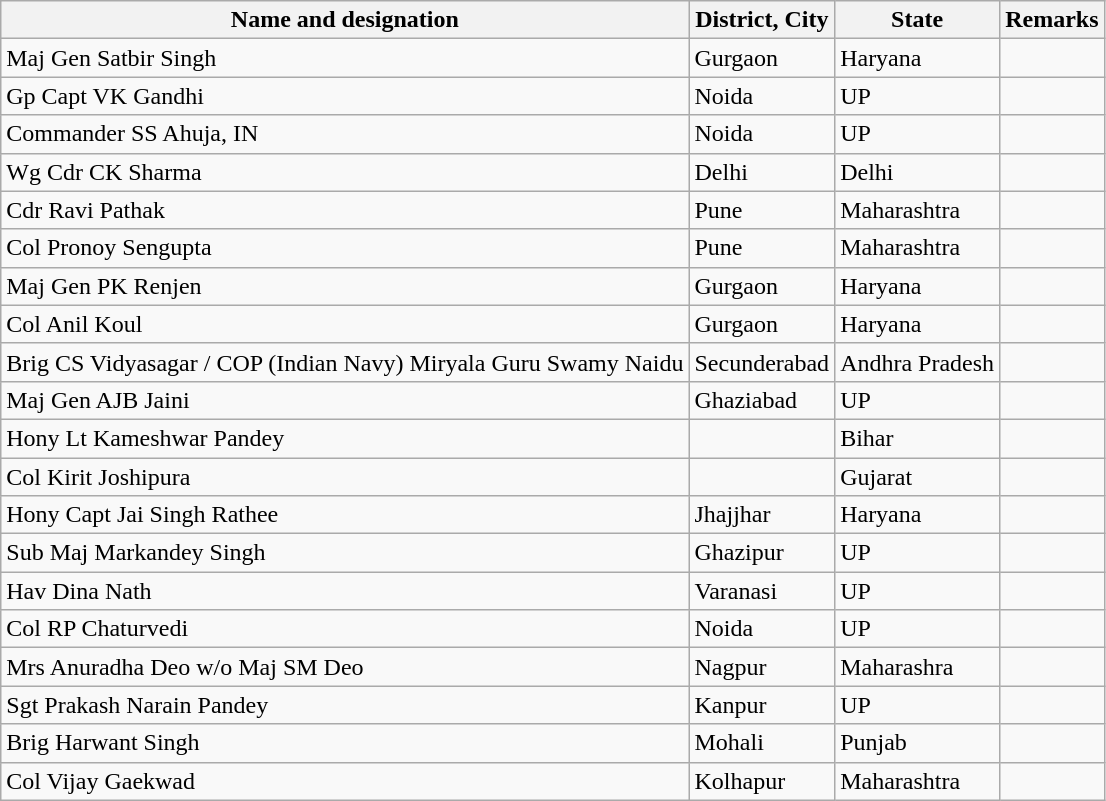<table class="wikitable sortable">
<tr>
<th>Name  and designation</th>
<th>District, City</th>
<th>State</th>
<th>Remarks</th>
</tr>
<tr>
<td>Maj Gen Satbir Singh</td>
<td>Gurgaon</td>
<td>Haryana</td>
<td></td>
</tr>
<tr>
<td>Gp Capt VK Gandhi</td>
<td>Noida</td>
<td>UP</td>
<td></td>
</tr>
<tr>
<td>Commander  SS Ahuja, IN</td>
<td>Noida</td>
<td>UP</td>
<td></td>
</tr>
<tr>
<td>Wg Cdr CK Sharma</td>
<td>Delhi</td>
<td>Delhi</td>
<td></td>
</tr>
<tr>
<td>Cdr Ravi Pathak</td>
<td>Pune</td>
<td>Maharashtra</td>
<td></td>
</tr>
<tr>
<td>Col Pronoy Sengupta</td>
<td>Pune</td>
<td>Maharashtra</td>
<td></td>
</tr>
<tr>
<td>Maj Gen PK Renjen</td>
<td>Gurgaon</td>
<td>Haryana</td>
<td></td>
</tr>
<tr>
<td>Col Anil Koul</td>
<td>Gurgaon</td>
<td>Haryana</td>
<td></td>
</tr>
<tr>
<td>Brig CS Vidyasagar / COP (Indian Navy) Miryala Guru Swamy Naidu</td>
<td>Secunderabad</td>
<td>Andhra Pradesh</td>
<td></td>
</tr>
<tr>
<td>Maj Gen AJB Jaini</td>
<td>Ghaziabad</td>
<td>UP</td>
<td></td>
</tr>
<tr>
<td>Hony Lt Kameshwar Pandey</td>
<td></td>
<td>Bihar</td>
<td></td>
</tr>
<tr>
<td>Col Kirit Joshipura</td>
<td></td>
<td>Gujarat</td>
<td></td>
</tr>
<tr>
<td>Hony Capt Jai Singh Rathee</td>
<td>Jhajjhar</td>
<td>Haryana</td>
<td></td>
</tr>
<tr>
<td>Sub Maj Markandey Singh</td>
<td>Ghazipur</td>
<td>UP</td>
<td></td>
</tr>
<tr>
<td>Hav Dina Nath</td>
<td>Varanasi</td>
<td>UP</td>
<td></td>
</tr>
<tr>
<td>Col RP Chaturvedi</td>
<td>Noida</td>
<td>UP</td>
<td></td>
</tr>
<tr>
<td>Mrs Anuradha Deo w/o Maj SM Deo</td>
<td>Nagpur</td>
<td>Maharashra</td>
<td></td>
</tr>
<tr>
<td>Sgt Prakash Narain Pandey</td>
<td>Kanpur</td>
<td>UP</td>
<td></td>
</tr>
<tr>
<td>Brig Harwant Singh</td>
<td>Mohali</td>
<td>Punjab</td>
<td></td>
</tr>
<tr>
<td>Col Vijay Gaekwad</td>
<td>Kolhapur</td>
<td>Maharashtra</td>
<td></td>
</tr>
</table>
